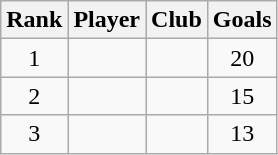<table class="wikitable" style="text-align:center">
<tr>
<th>Rank</th>
<th>Player</th>
<th>Club</th>
<th>Goals</th>
</tr>
<tr>
<td>1</td>
<td align="left"></td>
<td align="left"></td>
<td>20</td>
</tr>
<tr>
<td>2</td>
<td align="left"></td>
<td align="left"></td>
<td>15</td>
</tr>
<tr>
<td>3</td>
<td align="left"></td>
<td align="left"></td>
<td>13</td>
</tr>
</table>
